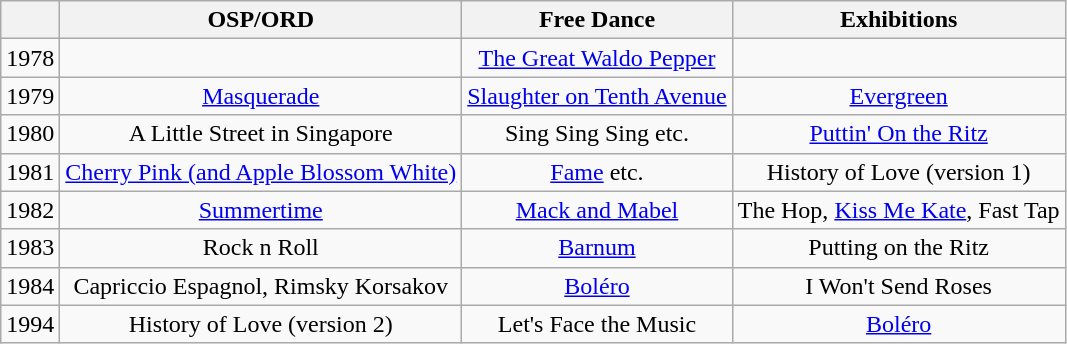<table class="wikitable" style="text-align: center;">
<tr>
<th></th>
<th>OSP/ORD</th>
<th>Free Dance</th>
<th>Exhibitions</th>
</tr>
<tr>
<td>1978</td>
<td></td>
<td><a href='#'>The Great Waldo Pepper</a></td>
<td></td>
</tr>
<tr>
<td>1979</td>
<td><a href='#'>Masquerade</a></td>
<td><a href='#'>Slaughter on Tenth Avenue</a></td>
<td><a href='#'>Evergreen</a></td>
</tr>
<tr>
<td>1980</td>
<td>A Little Street in Singapore</td>
<td>Sing Sing Sing etc.</td>
<td><a href='#'>Puttin' On the Ritz</a></td>
</tr>
<tr>
<td>1981</td>
<td><a href='#'>Cherry Pink (and Apple Blossom White)</a></td>
<td><a href='#'>Fame</a> etc.</td>
<td>History of Love (version 1)</td>
</tr>
<tr>
<td>1982</td>
<td><a href='#'>Summertime</a></td>
<td><a href='#'>Mack and Mabel</a></td>
<td>The Hop, <a href='#'>Kiss Me Kate</a>, Fast Tap</td>
</tr>
<tr>
<td>1983</td>
<td>Rock n Roll</td>
<td><a href='#'>Barnum</a></td>
<td>Putting on the Ritz</td>
</tr>
<tr>
<td>1984</td>
<td>Capriccio Espagnol, Rimsky Korsakov</td>
<td><a href='#'>Boléro</a></td>
<td>I Won't Send Roses</td>
</tr>
<tr>
<td>1994</td>
<td>History of Love (version 2)</td>
<td>Let's Face the Music</td>
<td><a href='#'>Boléro</a></td>
</tr>
</table>
